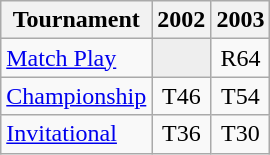<table class="wikitable" style="text-align:center;">
<tr>
<th>Tournament</th>
<th>2002</th>
<th>2003</th>
</tr>
<tr>
<td align="left"><a href='#'>Match Play</a></td>
<td style="background:#eeeeee;"></td>
<td>R64</td>
</tr>
<tr>
<td align="left"><a href='#'>Championship</a></td>
<td>T46</td>
<td>T54</td>
</tr>
<tr>
<td align="left"><a href='#'>Invitational</a></td>
<td>T36</td>
<td>T30</td>
</tr>
</table>
